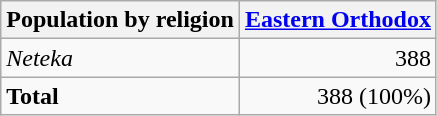<table class="wikitable sortable">
<tr>
<th>Population by religion</th>
<th><a href='#'>Eastern Orthodox</a></th>
</tr>
<tr>
<td><em>Neteka</em></td>
<td align="right">388</td>
</tr>
<tr>
<td><strong>Total</strong></td>
<td align="right">388 (100%)</td>
</tr>
</table>
